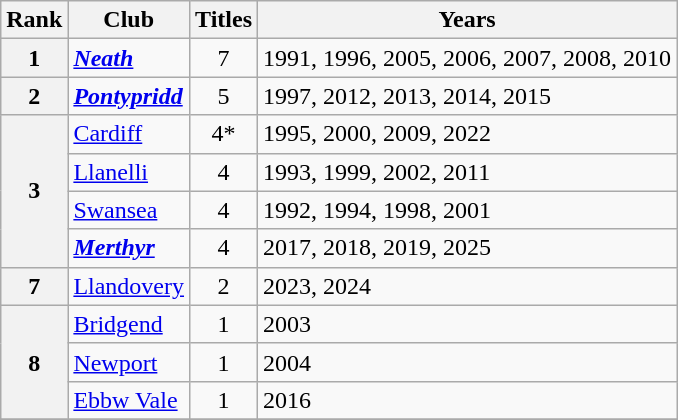<table class="wikitable" style="text-align:center">
<tr>
<th>Rank</th>
<th>Club</th>
<th>Titles</th>
<th>Years</th>
</tr>
<tr>
<th>1</th>
<td align="left"><strong><em><a href='#'>Neath</a></em></strong></td>
<td>7</td>
<td align="left">1991, 1996, 2005, 2006, 2007, 2008, 2010</td>
</tr>
<tr>
<th>2</th>
<td align="left"><strong><em><a href='#'>Pontypridd</a></em></strong></td>
<td>5</td>
<td align="left">1997, 2012, 2013, 2014, 2015</td>
</tr>
<tr>
<th rowspan="4">3</th>
<td align="left"><a href='#'>Cardiff</a></td>
<td>4*</td>
<td align="left">1995, 2000, 2009, 2022</td>
</tr>
<tr>
<td align="left"><a href='#'>Llanelli</a></td>
<td>4</td>
<td align="left">1993, 1999, 2002, 2011</td>
</tr>
<tr>
<td align="left"><a href='#'>Swansea</a></td>
<td>4</td>
<td align="left">1992, 1994, 1998, 2001</td>
</tr>
<tr>
<td align="left"><strong><em><a href='#'>Merthyr</a></em></strong></td>
<td>4</td>
<td align="left">2017, 2018, 2019, 2025</td>
</tr>
<tr>
<th>7</th>
<td align="left"><a href='#'>Llandovery</a></td>
<td>2</td>
<td align="left">2023, 2024</td>
</tr>
<tr>
<th rowspan="3">8</th>
<td align="left"><a href='#'>Bridgend</a></td>
<td>1</td>
<td align="left">2003</td>
</tr>
<tr>
<td align="left"><a href='#'>Newport</a></td>
<td>1</td>
<td align="left">2004</td>
</tr>
<tr>
<td align="left"><a href='#'>Ebbw Vale</a></td>
<td>1</td>
<td align="left">2016</td>
</tr>
<tr>
</tr>
</table>
